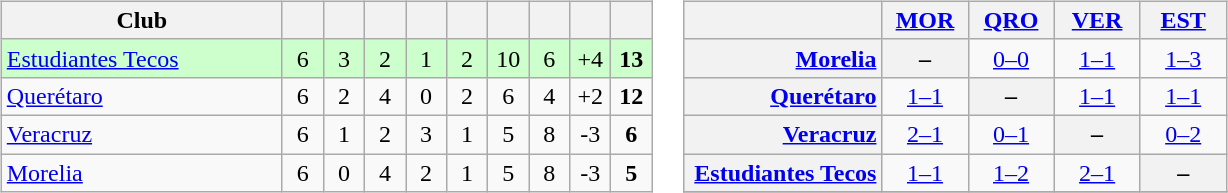<table>
<tr>
<td><br><table class="wikitable" style="text-align:center">
<tr>
<th width="180">Club</th>
<th width="20"></th>
<th width="20"></th>
<th width="20"></th>
<th width="20"></th>
<th width="20"></th>
<th width="20"></th>
<th width="20"></th>
<th width="20"></th>
<th width="20"></th>
</tr>
<tr bgcolor="#ccffcc">
<td align=left><a href='#'>Estudiantes Tecos</a></td>
<td>6</td>
<td>3</td>
<td>2</td>
<td>1</td>
<td>2</td>
<td>10</td>
<td>6</td>
<td>+4</td>
<td><strong>13</strong></td>
</tr>
<tr>
<td align=left><a href='#'>Querétaro</a></td>
<td>6</td>
<td>2</td>
<td>4</td>
<td>0</td>
<td>2</td>
<td>6</td>
<td>4</td>
<td>+2</td>
<td><strong>12</strong></td>
</tr>
<tr>
<td align=left><a href='#'>Veracruz</a></td>
<td>6</td>
<td>1</td>
<td>2</td>
<td>3</td>
<td>1</td>
<td>5</td>
<td>8</td>
<td>-3</td>
<td><strong>6</strong></td>
</tr>
<tr>
<td align=left><a href='#'>Morelia</a></td>
<td>6</td>
<td>0</td>
<td>4</td>
<td>2</td>
<td>1</td>
<td>5</td>
<td>8</td>
<td>-3</td>
<td><strong>5</strong></td>
</tr>
</table>
</td>
<td><br><table class="wikitable" style="text-align:center">
<tr>
<th width="125"> </th>
<th width="50"><a href='#'>MOR</a></th>
<th width="50"><a href='#'>QRO</a></th>
<th width="50"><a href='#'>VER</a></th>
<th width="50"><a href='#'>EST</a></th>
</tr>
<tr>
<th style="text-align:right;"><a href='#'>Morelia</a></th>
<th>–</th>
<td><a href='#'>0–0</a></td>
<td><a href='#'>1–1</a></td>
<td><a href='#'>1–3</a></td>
</tr>
<tr>
<th style="text-align:right;"><a href='#'>Querétaro</a></th>
<td><a href='#'>1–1</a></td>
<th>–</th>
<td><a href='#'>1–1</a></td>
<td><a href='#'>1–1</a></td>
</tr>
<tr>
<th style="text-align:right;"><a href='#'>Veracruz</a></th>
<td><a href='#'>2–1</a></td>
<td><a href='#'>0–1</a></td>
<th>–</th>
<td><a href='#'>0–2</a></td>
</tr>
<tr>
<th style="text-align:right;"><a href='#'>Estudiantes Tecos</a></th>
<td><a href='#'>1–1</a></td>
<td><a href='#'>1–2</a></td>
<td><a href='#'>2–1</a></td>
<th>–</th>
</tr>
<tr>
</tr>
</table>
</td>
</tr>
</table>
